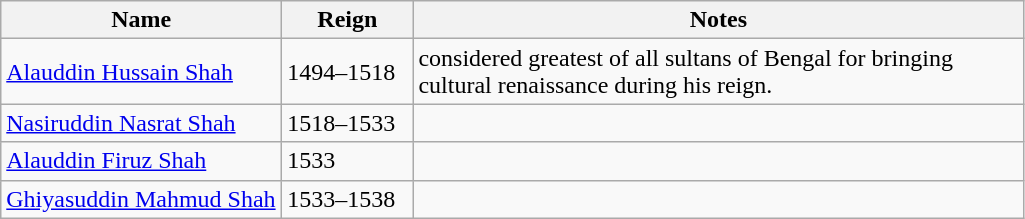<table class="wikitable">
<tr>
<th width="180">Name</th>
<th width="80">Reign</th>
<th width="400">Notes</th>
</tr>
<tr>
<td><a href='#'>Alauddin Hussain Shah</a></td>
<td>1494–1518</td>
<td>considered greatest of all sultans of Bengal for bringing cultural renaissance during his reign.</td>
</tr>
<tr>
<td><a href='#'>Nasiruddin Nasrat Shah</a></td>
<td>1518–1533</td>
<td></td>
</tr>
<tr>
<td><a href='#'>Alauddin Firuz Shah</a></td>
<td>1533</td>
<td></td>
</tr>
<tr>
<td><a href='#'>Ghiyasuddin Mahmud Shah</a></td>
<td>1533–1538</td>
<td></td>
</tr>
</table>
